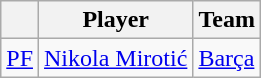<table class="wikitable">
<tr>
<th style="text-align:center;"></th>
<th style="text-align:center;">Player</th>
<th style="text-align:center;">Team</th>
</tr>
<tr>
<td style="text-align:center;"><a href='#'>PF</a></td>
<td> <a href='#'>Nikola Mirotić</a></td>
<td><a href='#'>Barça</a></td>
</tr>
</table>
